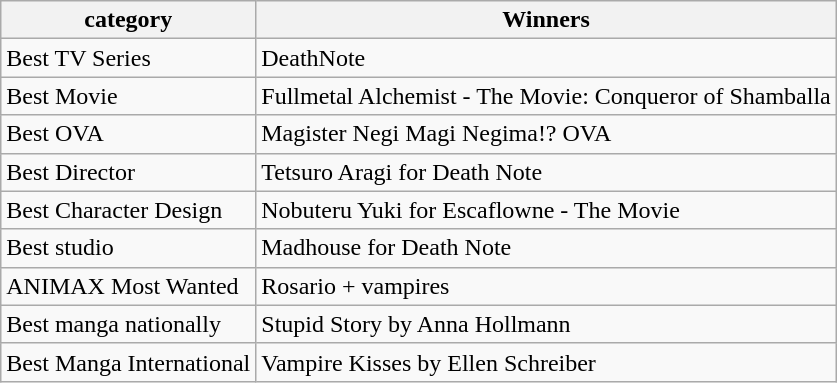<table class="wikitable">
<tr>
<th>category</th>
<th>Winners  </th>
</tr>
<tr>
<td>Best TV Series</td>
<td>DeathNote</td>
</tr>
<tr>
<td>Best Movie</td>
<td>Fullmetal Alchemist - The Movie: Conqueror of Shamballa</td>
</tr>
<tr>
<td>Best OVA</td>
<td>Magister Negi Magi Negima!? OVA</td>
</tr>
<tr>
<td>Best Director</td>
<td>Tetsuro Aragi for Death Note</td>
</tr>
<tr>
<td>Best Character Design</td>
<td>Nobuteru Yuki for Escaflowne - The Movie</td>
</tr>
<tr>
<td>Best studio</td>
<td>Madhouse for Death Note</td>
</tr>
<tr>
<td>ANIMAX Most Wanted</td>
<td>Rosario + vampires</td>
</tr>
<tr>
<td>Best manga nationally</td>
<td>Stupid Story by Anna Hollmann</td>
</tr>
<tr>
<td>Best Manga International</td>
<td>Vampire Kisses by Ellen Schreiber</td>
</tr>
</table>
